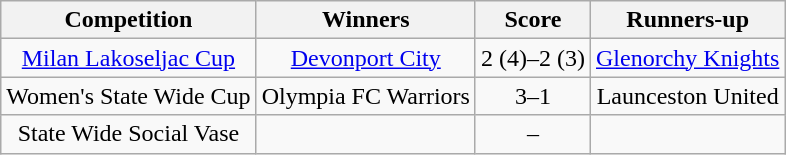<table class="wikitable" style="text-align:center">
<tr>
<th>Competition</th>
<th>Winners</th>
<th>Score</th>
<th>Runners-up</th>
</tr>
<tr>
<td><a href='#'>Milan Lakoseljac Cup</a></td>
<td><a href='#'>Devonport City</a></td>
<td>2 (4)–2 (3)</td>
<td><a href='#'>Glenorchy Knights</a></td>
</tr>
<tr>
<td>Women's State Wide Cup</td>
<td>Olympia FC Warriors</td>
<td>3–1</td>
<td>Launceston United</td>
</tr>
<tr>
<td>State Wide Social Vase</td>
<td></td>
<td>–</td>
<td></td>
</tr>
</table>
